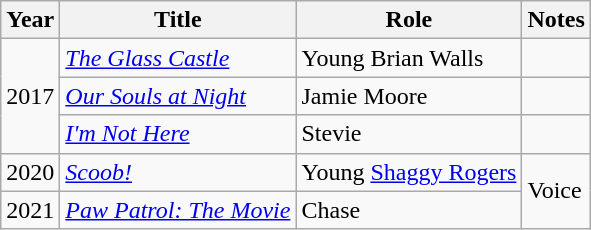<table class="wikitable sortable">
<tr>
<th>Year</th>
<th>Title</th>
<th>Role</th>
<th class="unsortable">Notes</th>
</tr>
<tr>
<td rowspan="3">2017</td>
<td><em><a href='#'>The Glass Castle</a></em></td>
<td>Young Brian Walls</td>
<td></td>
</tr>
<tr>
<td><em><a href='#'>Our Souls at Night</a></em></td>
<td>Jamie Moore</td>
<td></td>
</tr>
<tr>
<td><em><a href='#'>I'm Not Here</a></em></td>
<td>Stevie</td>
<td></td>
</tr>
<tr>
<td>2020</td>
<td><em><a href='#'>Scoob!</a></em></td>
<td>Young <a href='#'>Shaggy Rogers</a></td>
<td rowspan="2">Voice</td>
</tr>
<tr>
<td>2021</td>
<td><em><a href='#'>Paw Patrol: The Movie</a></em></td>
<td>Chase</td>
</tr>
</table>
